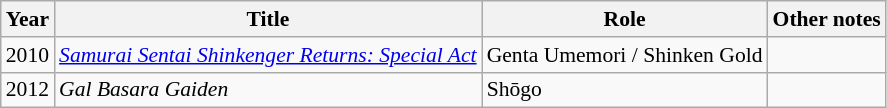<table class="wikitable" style="font-size: 90%;">
<tr>
<th>Year</th>
<th>Title</th>
<th>Role</th>
<th>Other notes</th>
</tr>
<tr>
<td>2010</td>
<td><em><a href='#'>Samurai Sentai Shinkenger Returns: Special Act</a></em></td>
<td>Genta Umemori / Shinken Gold</td>
<td></td>
</tr>
<tr>
<td>2012</td>
<td><em>Gal Basara Gaiden</em></td>
<td>Shōgo</td>
<td></td>
</tr>
</table>
